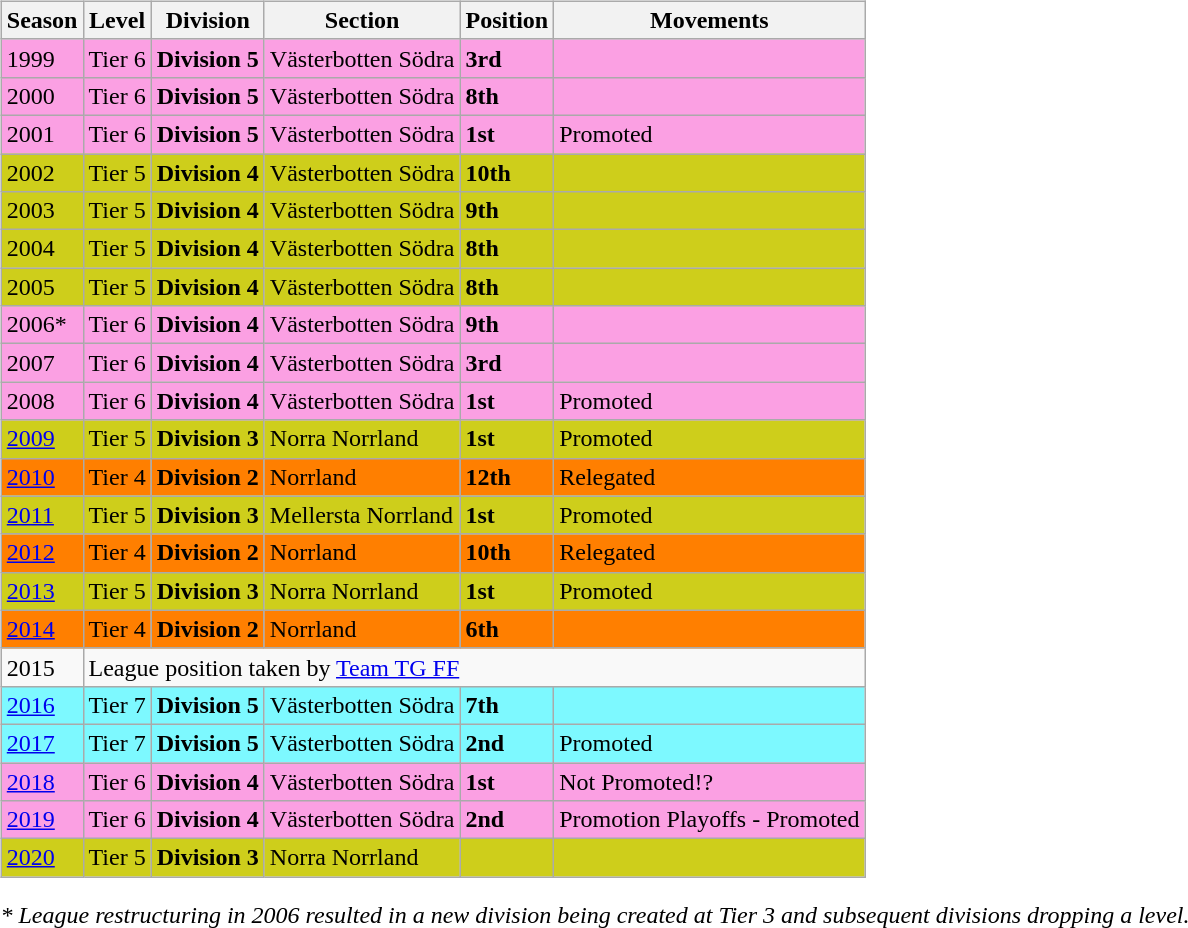<table>
<tr>
<td valign="top" width=0%><br><table class="wikitable">
<tr style="background:#f0f6fa;">
<th><strong>Season</strong></th>
<th><strong>Level</strong></th>
<th><strong>Division</strong></th>
<th><strong>Section</strong></th>
<th><strong>Position</strong></th>
<th><strong>Movements</strong></th>
</tr>
<tr>
<td style="background:#FBA0E3;">1999</td>
<td style="background:#FBA0E3;">Tier 6</td>
<td style="background:#FBA0E3;"><strong>Division 5</strong></td>
<td style="background:#FBA0E3;">Västerbotten Södra</td>
<td style="background:#FBA0E3;"><strong>3rd</strong></td>
<td style="background:#FBA0E3;"></td>
</tr>
<tr>
<td style="background:#FBA0E3;">2000</td>
<td style="background:#FBA0E3;">Tier 6</td>
<td style="background:#FBA0E3;"><strong>Division 5</strong></td>
<td style="background:#FBA0E3;">Västerbotten Södra</td>
<td style="background:#FBA0E3;"><strong>8th</strong></td>
<td style="background:#FBA0E3;"></td>
</tr>
<tr>
<td style="background:#FBA0E3;">2001</td>
<td style="background:#FBA0E3;">Tier 6</td>
<td style="background:#FBA0E3;"><strong>Division 5</strong></td>
<td style="background:#FBA0E3;">Västerbotten Södra</td>
<td style="background:#FBA0E3;"><strong>1st</strong></td>
<td style="background:#FBA0E3;">Promoted</td>
</tr>
<tr>
<td style="background:#CECE1B;">2002</td>
<td style="background:#CECE1B;">Tier 5</td>
<td style="background:#CECE1B;"><strong>Division 4</strong></td>
<td style="background:#CECE1B;">Västerbotten Södra</td>
<td style="background:#CECE1B;"><strong>10th</strong></td>
<td style="background:#CECE1B;"></td>
</tr>
<tr>
<td style="background:#CECE1B;">2003</td>
<td style="background:#CECE1B;">Tier 5</td>
<td style="background:#CECE1B;"><strong>Division 4</strong></td>
<td style="background:#CECE1B;">Västerbotten Södra</td>
<td style="background:#CECE1B;"><strong>9th</strong></td>
<td style="background:#CECE1B;"></td>
</tr>
<tr>
<td style="background:#CECE1B;">2004</td>
<td style="background:#CECE1B;">Tier 5</td>
<td style="background:#CECE1B;"><strong>Division 4</strong></td>
<td style="background:#CECE1B;">Västerbotten Södra</td>
<td style="background:#CECE1B;"><strong>8th</strong></td>
<td style="background:#CECE1B;"></td>
</tr>
<tr>
<td style="background:#CECE1B;">2005</td>
<td style="background:#CECE1B;">Tier 5</td>
<td style="background:#CECE1B;"><strong>Division 4</strong></td>
<td style="background:#CECE1B;">Västerbotten Södra</td>
<td style="background:#CECE1B;"><strong>8th</strong></td>
<td style="background:#CECE1B;"></td>
</tr>
<tr>
<td style="background:#FBA0E3;">2006*</td>
<td style="background:#FBA0E3;">Tier 6</td>
<td style="background:#FBA0E3;"><strong>Division 4</strong></td>
<td style="background:#FBA0E3;">Västerbotten Södra</td>
<td style="background:#FBA0E3;"><strong>9th</strong></td>
<td style="background:#FBA0E3;"></td>
</tr>
<tr>
<td style="background:#FBA0E3;">2007</td>
<td style="background:#FBA0E3;">Tier 6</td>
<td style="background:#FBA0E3;"><strong>Division 4</strong></td>
<td style="background:#FBA0E3;">Västerbotten Södra</td>
<td style="background:#FBA0E3;"><strong>3rd</strong></td>
<td style="background:#FBA0E3;"></td>
</tr>
<tr>
<td style="background:#FBA0E3;">2008</td>
<td style="background:#FBA0E3;">Tier 6</td>
<td style="background:#FBA0E3;"><strong>Division 4</strong></td>
<td style="background:#FBA0E3;">Västerbotten Södra</td>
<td style="background:#FBA0E3;"><strong>1st</strong></td>
<td style="background:#FBA0E3;">Promoted</td>
</tr>
<tr>
<td style="background:#CECE1B;"><a href='#'>2009</a></td>
<td style="background:#CECE1B;">Tier 5</td>
<td style="background:#CECE1B;"><strong>Division 3</strong></td>
<td style="background:#CECE1B;">Norra Norrland</td>
<td style="background:#CECE1B;"><strong>1st</strong></td>
<td style="background:#CECE1B;">Promoted</td>
</tr>
<tr>
<td style="background:#FF7F00;"><a href='#'>2010</a></td>
<td style="background:#FF7F00;">Tier 4</td>
<td style="background:#FF7F00;"><strong>Division 2</strong></td>
<td style="background:#FF7F00;">Norrland</td>
<td style="background:#FF7F00;"><strong>12th</strong></td>
<td style="background:#FF7F00;">Relegated</td>
</tr>
<tr>
<td style="background:#CECE1B;"><a href='#'>2011</a></td>
<td style="background:#CECE1B;">Tier 5</td>
<td style="background:#CECE1B;"><strong>Division 3</strong></td>
<td style="background:#CECE1B;">Mellersta Norrland</td>
<td style="background:#CECE1B;"><strong>1st</strong></td>
<td style="background:#CECE1B;">Promoted</td>
</tr>
<tr>
<td style="background:#FF7F00;"><a href='#'>2012</a></td>
<td style="background:#FF7F00;">Tier 4</td>
<td style="background:#FF7F00;"><strong>Division 2</strong></td>
<td style="background:#FF7F00;">Norrland</td>
<td style="background:#FF7F00;"><strong>10th</strong></td>
<td style="background:#FF7F00;">Relegated</td>
</tr>
<tr>
<td style="background:#CECE1B;"><a href='#'>2013</a></td>
<td style="background:#CECE1B;">Tier 5</td>
<td style="background:#CECE1B;"><strong>Division 3</strong></td>
<td style="background:#CECE1B;">Norra Norrland</td>
<td style="background:#CECE1B;"><strong>1st</strong></td>
<td style="background:#CECE1B;">Promoted</td>
</tr>
<tr>
<td style="background:#FF7F00;"><a href='#'>2014</a></td>
<td style="background:#FF7F00;">Tier 4</td>
<td style="background:#FF7F00;"><strong>Division 2</strong></td>
<td style="background:#FF7F00;">Norrland</td>
<td style="background:#FF7F00;"><strong>6th</strong></td>
<td style="background:#FF7F00;"></td>
</tr>
<tr>
<td>2015</td>
<td colspan="5">League position taken by <a href='#'>Team TG FF</a></td>
</tr>
<tr>
<td style="background:#7DF9FF;"><a href='#'>2016</a></td>
<td style="background:#7DF9FF;">Tier 7</td>
<td style="background:#7DF9FF;"><strong>Division 5</strong></td>
<td style="background:#7DF9FF;">Västerbotten Södra</td>
<td style="background:#7DF9FF;"><strong>7th</strong></td>
<td style="background:#7DF9FF;"></td>
</tr>
<tr>
<td style="background:#7DF9FF;"><a href='#'>2017</a></td>
<td style="background:#7DF9FF;">Tier 7</td>
<td style="background:#7DF9FF;"><strong>Division 5</strong></td>
<td style="background:#7DF9FF;">Västerbotten Södra</td>
<td style="background:#7DF9FF;"><strong>2nd</strong></td>
<td style="background:#7DF9FF;">Promoted</td>
</tr>
<tr>
<td style="background:#FBA0E3;"><a href='#'>2018</a></td>
<td style="background:#FBA0E3;">Tier 6</td>
<td style="background:#FBA0E3;"><strong>Division 4</strong></td>
<td style="background:#FBA0E3;">Västerbotten Södra</td>
<td style="background:#FBA0E3;"><strong>1st</strong></td>
<td style="background:#FBA0E3;">Not Promoted!?</td>
</tr>
<tr>
<td style="background:#FBA0E3;"><a href='#'>2019</a></td>
<td style="background:#FBA0E3;">Tier 6</td>
<td style="background:#FBA0E3;"><strong>Division 4</strong></td>
<td style="background:#FBA0E3;">Västerbotten Södra</td>
<td style="background:#FBA0E3;"><strong>2nd</strong></td>
<td style="background:#FBA0E3;">Promotion Playoffs - Promoted</td>
</tr>
<tr>
<td style="background:#CECE1B;"><a href='#'>2020</a></td>
<td style="background:#CECE1B;">Tier 5</td>
<td style="background:#CECE1B;"><strong>Division 3</strong></td>
<td style="background:#CECE1B;">Norra Norrland</td>
<td style="background:#CECE1B;"></td>
<td style="background:#CECE1B;"></td>
</tr>
</table>
<em>* League restructuring in 2006 resulted in a new division being created at Tier 3 and subsequent divisions dropping a level.</em> 

</td>
</tr>
</table>
